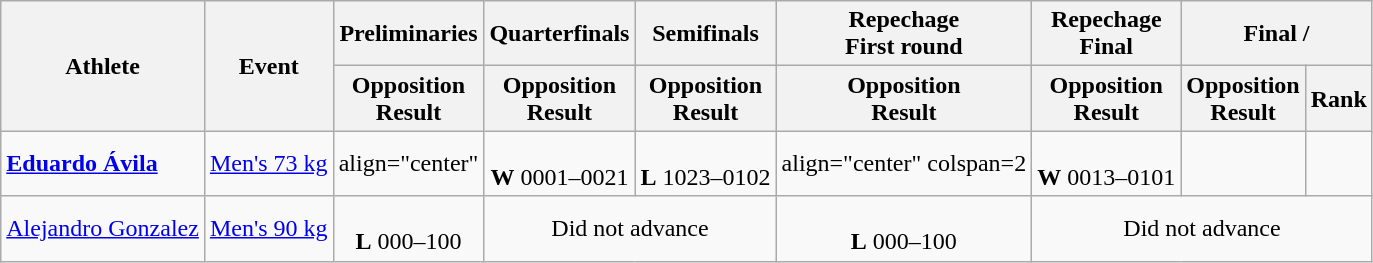<table class="wikitable">
<tr>
<th rowspan="2">Athlete</th>
<th rowspan="2">Event</th>
<th>Preliminaries</th>
<th>Quarterfinals</th>
<th>Semifinals</th>
<th>Repechage<br>First round</th>
<th>Repechage<br>Final</th>
<th colspan="2">Final / </th>
</tr>
<tr>
<th>Opposition<br>Result</th>
<th>Opposition<br>Result</th>
<th>Opposition<br>Result</th>
<th>Opposition<br>Result</th>
<th>Opposition<br>Result</th>
<th>Opposition<br>Result</th>
<th>Rank</th>
</tr>
<tr>
<td><strong><a href='#'>Eduardo Ávila</a></strong></td>
<td><a href='#'>Men's 73 kg</a></td>
<td>align="center" </td>
<td align="center"><br><strong>W</strong> 0001–0021</td>
<td align="center"><br><strong>L</strong> 1023–0102</td>
<td>align="center" colspan=2 </td>
<td align="center"><br><strong>W</strong> 0013–0101</td>
<td align="center"></td>
</tr>
<tr>
<td><a href='#'>Alejandro Gonzalez</a></td>
<td><a href='#'>Men's 90 kg</a></td>
<td align="center"><br><strong>L</strong> 000–100</td>
<td align="center" colspan=2>Did not advance</td>
<td align="center"><br><strong>L</strong> 000–100</td>
<td align="center" colspan=3>Did not advance</td>
</tr>
</table>
